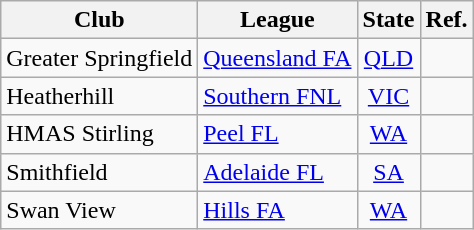<table class="wikitable">
<tr>
<th>Club</th>
<th>League</th>
<th>State</th>
<th>Ref.</th>
</tr>
<tr>
<td> Greater Springfield</td>
<td><a href='#'>Queensland FA</a></td>
<td align=center><a href='#'>QLD</a></td>
<td align=center></td>
</tr>
<tr>
<td> Heatherhill</td>
<td><a href='#'>Southern FNL</a></td>
<td align=center><a href='#'>VIC</a></td>
<td align=center></td>
</tr>
<tr>
<td> HMAS Stirling</td>
<td><a href='#'>Peel FL</a></td>
<td align=center><a href='#'>WA</a></td>
<td align=center></td>
</tr>
<tr>
<td> Smithfield</td>
<td><a href='#'>Adelaide FL</a></td>
<td align=center><a href='#'>SA</a></td>
<td align=center></td>
</tr>
<tr>
<td> Swan View</td>
<td><a href='#'>Hills FA</a></td>
<td align=center><a href='#'>WA</a></td>
<td align=center></td>
</tr>
</table>
